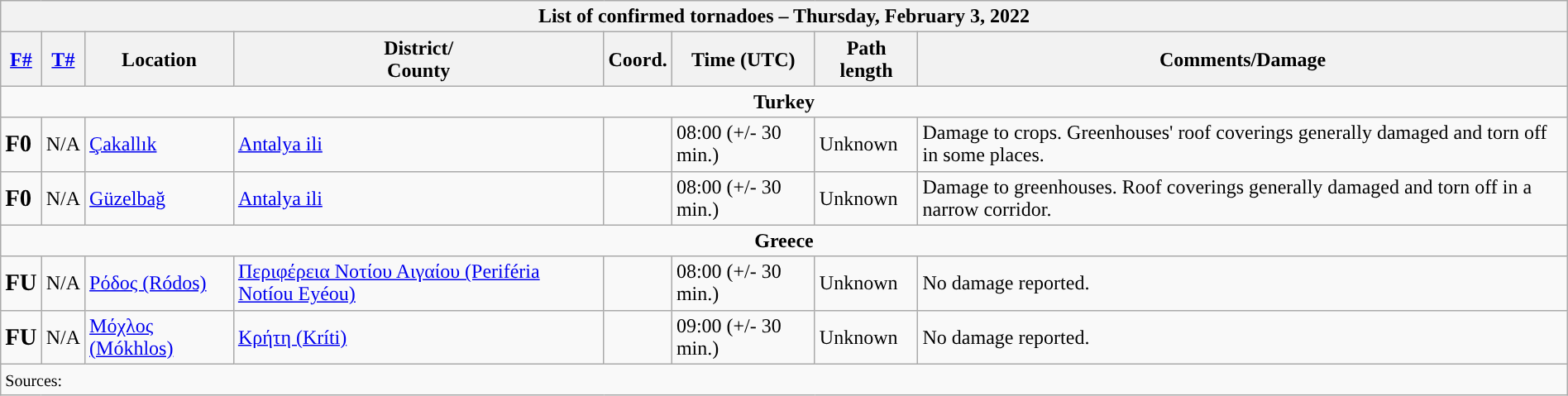<table class="wikitable collapsible" width="100%">
<tr>
<th colspan="8">List of confirmed tornadoes – Thursday, February 3, 2022</th>
</tr>
<tr>
<th><a href='#'>F#</a></th>
<th><a href='#'>T#</a></th>
<th>Location</th>
<th>District/<br>County</th>
<th>Coord.</th>
<th>Time (UTC)</th>
<th>Path length</th>
<th>Comments/Damage</th>
</tr>
<tr>
<td colspan="8" align=center><strong>Turkey</strong></td>
</tr>
<tr>
<td><big><strong>F0</strong></big></td>
<td>N/A</td>
<td><a href='#'>Çakallık</a></td>
<td><a href='#'>Antalya ili</a></td>
<td></td>
<td>08:00 (+/- 30 min.)</td>
<td>Unknown</td>
<td>Damage to crops. Greenhouses' roof coverings generally damaged and torn off in some places.</td>
</tr>
<tr>
<td><big><strong>F0</strong></big></td>
<td>N/A</td>
<td><a href='#'>Güzelbağ</a></td>
<td><a href='#'>Antalya ili</a></td>
<td></td>
<td>08:00 (+/- 30 min.)</td>
<td>Unknown</td>
<td>Damage to greenhouses. Roof coverings generally damaged and torn off in a narrow corridor.</td>
</tr>
<tr>
<td colspan="8" align=center><strong>Greece</strong></td>
</tr>
<tr>
<td><big><strong>FU</strong></big></td>
<td>N/A</td>
<td><a href='#'>Ρόδος (Ródos)</a></td>
<td><a href='#'>Περιφέρεια Νοτίου Αιγαίου (Periféria Notíou Eyéou)</a></td>
<td></td>
<td>08:00 (+/- 30 min.)</td>
<td>Unknown</td>
<td>No damage reported.</td>
</tr>
<tr>
<td><big><strong>FU</strong></big></td>
<td>N/A</td>
<td><a href='#'>Μόχλος (Mókhlos)</a></td>
<td><a href='#'>Κρήτη (Kríti)</a></td>
<td></td>
<td>09:00 (+/- 30 min.)</td>
<td>Unknown</td>
<td>No damage reported.</td>
</tr>
<tr>
<td colspan="8"><small>Sources:  </small></td>
</tr>
</table>
